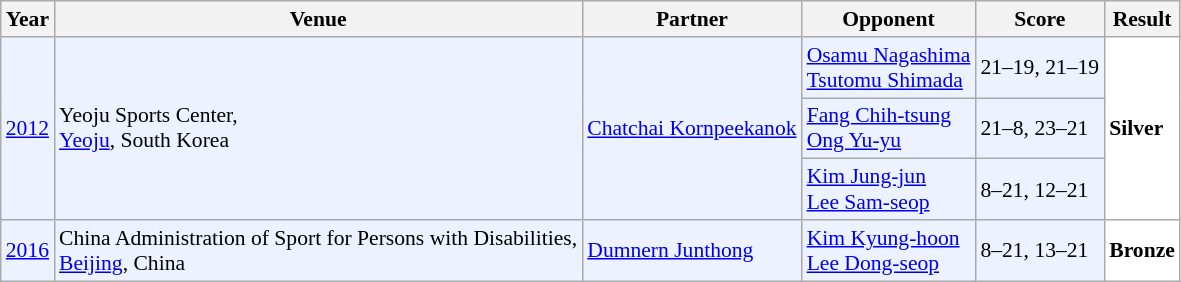<table class="sortable wikitable" style="font-size: 90%;">
<tr>
<th>Year</th>
<th>Venue</th>
<th>Partner</th>
<th>Opponent</th>
<th>Score</th>
<th>Result</th>
</tr>
<tr style="background:#ECF2FF">
<td rowspan="3" align="center"><a href='#'>2012</a></td>
<td rowspan="3" align="left">Yeoju Sports Center,<br><a href='#'>Yeoju</a>, South Korea</td>
<td rowspan="3" align="left"> <a href='#'>Chatchai Kornpeekanok</a></td>
<td align="left"> <a href='#'>Osamu Nagashima</a><br> <a href='#'>Tsutomu Shimada</a></td>
<td align="left">21–19, 21–19</td>
<td rowspan="3" style="text-align:left; background:white"> <strong>Silver</strong></td>
</tr>
<tr style="background:#ECF2FF">
<td align="left"> <a href='#'>Fang Chih-tsung</a><br> <a href='#'>Ong Yu-yu</a></td>
<td align="left">21–8, 23–21</td>
</tr>
<tr style="background:#ECF2FF">
<td align="left"> <a href='#'>Kim Jung-jun</a><br> <a href='#'>Lee Sam-seop</a></td>
<td align="left">8–21, 12–21</td>
</tr>
<tr style="background:#ECF2FF">
<td align="center"><a href='#'>2016</a></td>
<td align="left">China Administration of Sport for Persons with Disabilities,<br><a href='#'>Beijing</a>, China</td>
<td align="left"> <a href='#'>Dumnern Junthong</a></td>
<td align="left"> <a href='#'>Kim Kyung-hoon</a><br> <a href='#'>Lee Dong-seop</a></td>
<td align="left">8–21, 13–21</td>
<td style="text-align:left; background:white"> <strong>Bronze</strong></td>
</tr>
</table>
